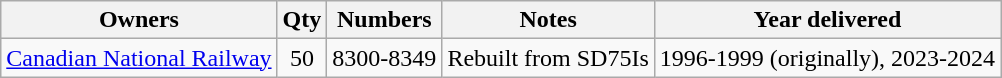<table class="wikitable">
<tr align = "center">
<th>Owners</th>
<th>Qty</th>
<th>Numbers</th>
<th>Notes</th>
<th>Year delivered</th>
</tr>
<tr align = "center">
<td><a href='#'>Canadian National Railway</a></td>
<td>50</td>
<td>8300-8349</td>
<td>Rebuilt from SD75Is</td>
<td>1996-1999 (originally), 2023-2024</td>
</tr>
</table>
